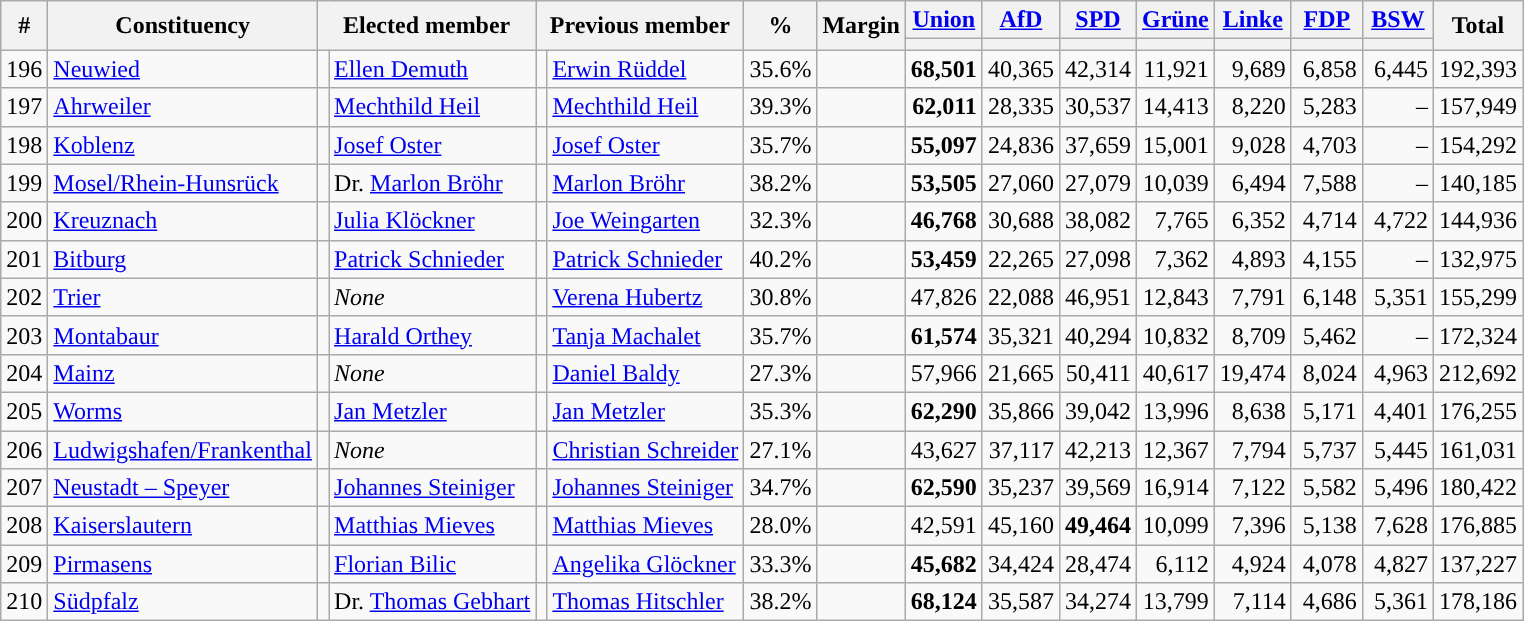<table class="wikitable sortable" style="text-align:right">
<tr>
<th rowspan="2">#</th>
<th rowspan="2">Constituency</th>
<th rowspan="2" colspan="2">Elected member</th>
<th rowspan="2" colspan="2">Previous member</th>
<th rowspan="2">%</th>
<th rowspan="2">Margin</th>
<th class="wikitable sortable" style="width:40px;"><a href='#'>Union</a></th>
<th class="wikitable sortable" style="width:40px;"><a href='#'>AfD</a></th>
<th class="wikitable sortable" style="width:40px;"><a href='#'>SPD</a></th>
<th class="wikitable sortable" style="width:40px;"><a href='#'>Grüne</a></th>
<th class="wikitable sortable" style="width:40px;"><a href='#'>Linke</a></th>
<th class="wikitable sortable" style="width:40px;"><a href='#'>FDP</a></th>
<th class="wikitable sortable" style="width:40px;"><a href='#'>BSW</a></th>
<th class="wikitable sortable" style="width:40px;" rowspan="2">Total</th>
</tr>
<tr>
<th class="wikitable sortable" style="background:"></th>
<th class="wikitable sortable" style="background:"></th>
<th class="wikitable sortable" style="background:"></th>
<th class="wikitable sortable" style="background:"></th>
<th class="wikitable sortable" style="background:"></th>
<th class="wikitable sortable" style="background:"></th>
<th class="wikitable sortable" style="background:"></th>
</tr>
<tr>
<td>196</td>
<td align=left><a href='#'>Neuwied</a></td>
<td bgcolor=></td>
<td align=left><a href='#'>Ellen Demuth</a></td>
<td bgcolor=></td>
<td align=left><a href='#'>Erwin Rüddel</a></td>
<td>35.6%</td>
<td></td>
<td><strong>68,501</strong></td>
<td>40,365</td>
<td>42,314</td>
<td>11,921</td>
<td>9,689</td>
<td>6,858</td>
<td>6,445</td>
<td>192,393</td>
</tr>
<tr>
<td>197</td>
<td align=left><a href='#'>Ahrweiler</a></td>
<td bgcolor=></td>
<td align=left><a href='#'>Mechthild Heil</a></td>
<td bgcolor=></td>
<td align=left><a href='#'>Mechthild Heil</a></td>
<td>39.3%</td>
<td></td>
<td><strong>62,011</strong></td>
<td>28,335</td>
<td>30,537</td>
<td>14,413</td>
<td>8,220</td>
<td>5,283</td>
<td>–</td>
<td>157,949</td>
</tr>
<tr>
<td>198</td>
<td align=left><a href='#'>Koblenz</a></td>
<td bgcolor=></td>
<td align=left><a href='#'>Josef Oster</a></td>
<td bgcolor=></td>
<td align=left><a href='#'>Josef Oster</a></td>
<td>35.7%</td>
<td></td>
<td><strong>55,097</strong></td>
<td>24,836</td>
<td>37,659</td>
<td>15,001</td>
<td>9,028</td>
<td>4,703</td>
<td>–</td>
<td>154,292</td>
</tr>
<tr>
<td>199</td>
<td align=left><a href='#'>Mosel/Rhein-Hunsrück</a></td>
<td bgcolor=></td>
<td align=left>Dr. <a href='#'>Marlon Bröhr</a></td>
<td bgcolor=></td>
<td align=left><a href='#'>Marlon Bröhr</a></td>
<td>38.2%</td>
<td></td>
<td><strong>53,505</strong></td>
<td>27,060</td>
<td>27,079</td>
<td>10,039</td>
<td>6,494</td>
<td>7,588</td>
<td>–</td>
<td>140,185</td>
</tr>
<tr>
<td>200</td>
<td align=left><a href='#'>Kreuznach</a></td>
<td bgcolor=></td>
<td align=left><a href='#'>Julia Klöckner</a></td>
<td bgcolor=></td>
<td align=left><a href='#'>Joe Weingarten</a></td>
<td>32.3%</td>
<td></td>
<td><strong>46,768</strong></td>
<td>30,688</td>
<td>38,082</td>
<td>7,765</td>
<td>6,352</td>
<td>4,714</td>
<td>4,722</td>
<td>144,936</td>
</tr>
<tr>
<td>201</td>
<td align=left><a href='#'>Bitburg</a></td>
<td bgcolor=></td>
<td align=left><a href='#'>Patrick Schnieder</a></td>
<td bgcolor=></td>
<td align=left><a href='#'>Patrick Schnieder</a></td>
<td>40.2%</td>
<td></td>
<td><strong>53,459</strong></td>
<td>22,265</td>
<td>27,098</td>
<td>7,362</td>
<td>4,893</td>
<td>4,155</td>
<td>–</td>
<td>132,975</td>
</tr>
<tr>
<td>202</td>
<td align=left><a href='#'>Trier</a></td>
<td bgcolor=></td>
<td align=left><em>None</em></td>
<td bgcolor=></td>
<td align=left><a href='#'>Verena Hubertz</a></td>
<td>30.8%</td>
<td></td>
<td>47,826</td>
<td>22,088</td>
<td>46,951</td>
<td>12,843</td>
<td>7,791</td>
<td>6,148</td>
<td>5,351</td>
<td>155,299</td>
</tr>
<tr>
<td>203</td>
<td align=left><a href='#'>Montabaur</a></td>
<td bgcolor=></td>
<td align=left><a href='#'>Harald Orthey</a></td>
<td bgcolor=></td>
<td align=left><a href='#'>Tanja Machalet</a></td>
<td>35.7%</td>
<td></td>
<td><strong>61,574</strong></td>
<td>35,321</td>
<td>40,294</td>
<td>10,832</td>
<td>8,709</td>
<td>5,462</td>
<td>–</td>
<td>172,324</td>
</tr>
<tr>
<td>204</td>
<td align=left><a href='#'>Mainz</a></td>
<td bgcolor=></td>
<td align=left><em>None</em></td>
<td bgcolor=></td>
<td align=left><a href='#'>Daniel Baldy</a></td>
<td>27.3%</td>
<td></td>
<td>57,966</td>
<td>21,665</td>
<td>50,411</td>
<td>40,617</td>
<td>19,474</td>
<td>8,024</td>
<td>4,963</td>
<td>212,692</td>
</tr>
<tr>
<td>205</td>
<td align=left><a href='#'>Worms</a></td>
<td bgcolor=></td>
<td align=left><a href='#'>Jan Metzler</a></td>
<td bgcolor=></td>
<td align=left><a href='#'>Jan Metzler</a></td>
<td>35.3%</td>
<td></td>
<td><strong>62,290</strong></td>
<td>35,866</td>
<td>39,042</td>
<td>13,996</td>
<td>8,638</td>
<td>5,171</td>
<td>4,401</td>
<td>176,255</td>
</tr>
<tr>
<td>206</td>
<td align=left><a href='#'>Ludwigshafen/Frankenthal</a></td>
<td bgcolor=></td>
<td align=left><em>None</em></td>
<td bgcolor=></td>
<td align=left><a href='#'>Christian Schreider</a></td>
<td>27.1%</td>
<td></td>
<td>43,627</td>
<td>37,117</td>
<td>42,213</td>
<td>12,367</td>
<td>7,794</td>
<td>5,737</td>
<td>5,445</td>
<td>161,031</td>
</tr>
<tr>
<td>207</td>
<td align=left><a href='#'>Neustadt – Speyer</a></td>
<td bgcolor=></td>
<td align=left><a href='#'>Johannes Steiniger</a></td>
<td bgcolor=></td>
<td align=left><a href='#'>Johannes Steiniger</a></td>
<td>34.7%</td>
<td></td>
<td><strong>62,590</strong></td>
<td>35,237</td>
<td>39,569</td>
<td>16,914</td>
<td>7,122</td>
<td>5,582</td>
<td>5,496</td>
<td>180,422</td>
</tr>
<tr>
<td>208</td>
<td align=left><a href='#'>Kaiserslautern</a></td>
<td bgcolor=></td>
<td align=left><a href='#'>Matthias Mieves</a></td>
<td bgcolor=></td>
<td align=left><a href='#'>Matthias Mieves</a></td>
<td>28.0%</td>
<td></td>
<td>42,591</td>
<td>45,160</td>
<td><strong>49,464</strong></td>
<td>10,099</td>
<td>7,396</td>
<td>5,138</td>
<td>7,628</td>
<td>176,885</td>
</tr>
<tr>
<td>209</td>
<td align=left><a href='#'>Pirmasens</a></td>
<td bgcolor=></td>
<td align=left><a href='#'>Florian Bilic</a></td>
<td bgcolor=></td>
<td align=left><a href='#'>Angelika Glöckner</a></td>
<td>33.3%</td>
<td></td>
<td><strong>45,682</strong></td>
<td>34,424</td>
<td>28,474</td>
<td>6,112</td>
<td>4,924</td>
<td>4,078</td>
<td>4,827</td>
<td>137,227</td>
</tr>
<tr>
<td>210</td>
<td align=left><a href='#'>Südpfalz</a></td>
<td bgcolor=></td>
<td align=left>Dr. <a href='#'>Thomas Gebhart</a></td>
<td bgcolor=></td>
<td align=left><a href='#'>Thomas Hitschler</a></td>
<td>38.2%</td>
<td></td>
<td><strong>68,124</strong></td>
<td>35,587</td>
<td>34,274</td>
<td>13,799</td>
<td>7,114</td>
<td>4,686</td>
<td>5,361</td>
<td>178,186</td>
</tr>
</table>
